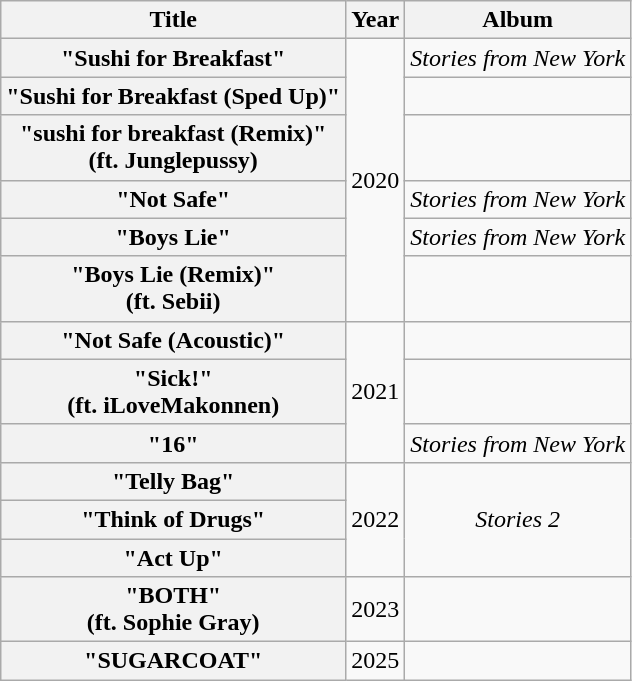<table class="wikitable plainrowheaders">
<tr>
<th>Title</th>
<th>Year</th>
<th>Album</th>
</tr>
<tr>
<th scope="row">"Sushi for Breakfast"</th>
<td align = "center" rowspan="6">2020</td>
<td align = "center"><em>Stories from New York</em></td>
</tr>
<tr>
<th scope="row">"Sushi for Breakfast (Sped Up)"</th>
<td></td>
</tr>
<tr>
<th scope="row">"sushi for breakfast (Remix)" <br><span>(ft. Junglepussy)</span></th>
<td></td>
</tr>
<tr>
<th scope="row">"Not Safe"</th>
<td align = "center"><em>Stories from New York</em></td>
</tr>
<tr>
<th scope="row">"Boys Lie"</th>
<td align = "center"><em>Stories from New York</em></td>
</tr>
<tr>
<th scope="row">"Boys Lie (Remix)" <br><span>(ft. Sebii)</span></th>
<td></td>
</tr>
<tr>
<th scope="row">"Not Safe (Acoustic)"</th>
<td align = "center" rowspan="3">2021</td>
<td></td>
</tr>
<tr>
<th scope="row">"Sick!" <br><span>(ft. iLoveMakonnen)</span></th>
<td></td>
</tr>
<tr>
<th scope="row">"16"</th>
<td align = "center"><em>Stories from New York</em></td>
</tr>
<tr>
<th scope="row">"Telly Bag"</th>
<td align = "center" rowspan="3">2022</td>
<td rowspan="3" align="center"><em>Stories 2</em></td>
</tr>
<tr>
<th scope="row">"Think of Drugs"</th>
</tr>
<tr>
<th scope="row">"Act Up"</th>
</tr>
<tr>
<th scope="row">"BOTH" <br><span>(ft. Sophie Gray)</span></th>
<td align = "center">2023</td>
<td></td>
</tr>
<tr>
<th scope="row">"SUGARCOAT"</th>
<td align = "center">2025</td>
<td></td>
</tr>
</table>
